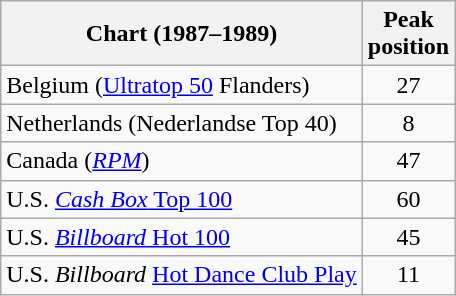<table class="wikitable sortable">
<tr>
<th>Chart (1987–1989)</th>
<th>Peak<br>position</th>
</tr>
<tr>
<td align="left">Belgium (<a href='#'>Ultratop 50</a> Flanders)</td>
<td align="center">27</td>
</tr>
<tr>
<td>Netherlands (Nederlandse Top 40)</td>
<td align="center">8</td>
</tr>
<tr>
<td align="left">Canada (<em><a href='#'>RPM</a></em>)</td>
<td align="center">47</td>
</tr>
<tr>
<td align="left">U.S. <a href='#'><em>Cash Box</em> Top 100</a></td>
<td align="center">60</td>
</tr>
<tr>
<td align="left">U.S. <a href='#'><em>Billboard</em> Hot 100</a></td>
<td align="center">45</td>
</tr>
<tr>
<td align="left">U.S. <em>Billboard</em> <a href='#'>Hot Dance Club Play</a></td>
<td align="center">11</td>
</tr>
</table>
